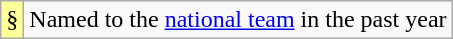<table class="wikitable">
<tr>
<td style="background-color:#FFFF99"><div>§</div></td>
<td>Named to the <a href='#'>national team</a> in the past year</td>
</tr>
</table>
